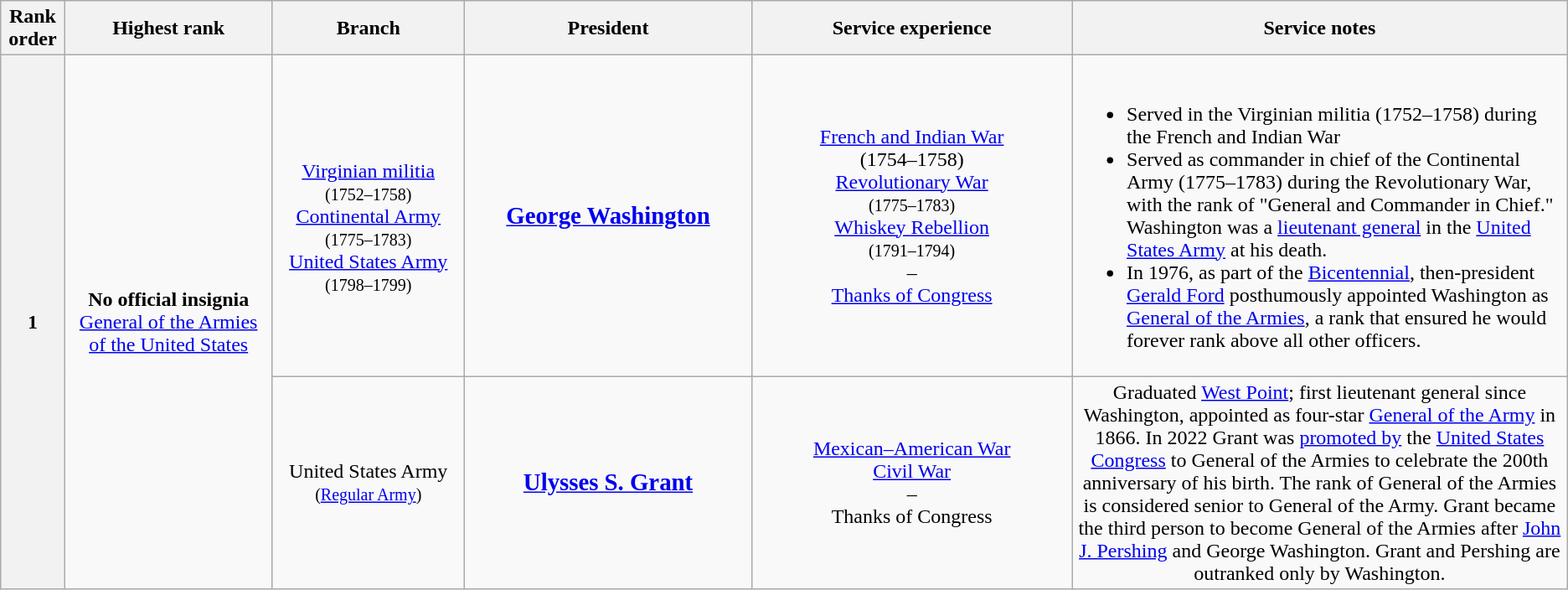<table class=wikitable style="text-align:center;">
<tr style="vertical-align:middle;">
<th width="4%">Rank order</th>
<th width="13%">Highest rank</th>
<th width="12%">Branch</th>
<th width="18%">President</th>
<th width="20%">Service experience</th>
<th width="31%">Service notes</th>
</tr>
<tr>
<th rowspan=3>1</th>
<td rowspan=2><strong>No official insignia</strong><br><a href='#'>General of the Armies of the United States</a></td>
<td><br><a href='#'>Virginian militia</a><br><small>(1752–1758)</small><br><a href='#'>Continental Army</a><br><small>(1775–1783)</small><br><a href='#'>United States Army</a><br><small>(1798–1799)</small></td>
<td><big><strong><a href='#'>George Washington</a></strong></big><small></small></td>
<td><a href='#'>French and Indian War</a><br>(1754–1758)<br><a href='#'>Revolutionary War</a><br><small>(1775–1783)</small><br><a href='#'>Whiskey Rebellion</a><br><small>(1791–1794)</small><br>–<br><a href='#'>Thanks of Congress</a></td>
<td style="text-align:left;"><br><ul><li>Served in the Virginian militia (1752–1758) during the French and Indian War</li><li>Served as commander in chief of the Continental Army (1775–1783) during the Revolutionary War, with the rank of "General and Commander in Chief." Washington was a <a href='#'>lieutenant general</a> in the <a href='#'>United States Army</a> at his death.</li><li>In 1976, as part of the <a href='#'>Bicentennial</a>, then-president <a href='#'>Gerald Ford</a> posthumously appointed Washington as <a href='#'>General of the Armies</a>, a rank that ensured he would forever rank above all other officers.</li></ul></td>
</tr>
<tr>
<td>United States Army<br><small>(<a href='#'>Regular Army</a>)</small></td>
<td><big><strong><a href='#'>Ulysses S. Grant</a></strong></big></td>
<td><a href='#'>Mexican–American War</a><br> <a href='#'>Civil War</a><br>–<br>Thanks of Congress</td>
<td>Graduated <a href='#'>West Point</a>; first lieutenant general since Washington, appointed as four-star <a href='#'>General of the Army</a> in 1866. In 2022 Grant was <a href='#'>promoted by</a> the <a href='#'>United States Congress</a> to General of the Armies to celebrate the 200th anniversary of his birth. The rank of General of the Armies is considered senior to General of the Army. Grant became the third person to become General of the Armies after <a href='#'>John J. Pershing</a> and George Washington. Grant and Pershing are outranked only by Washington.</td>
</tr>
</table>
